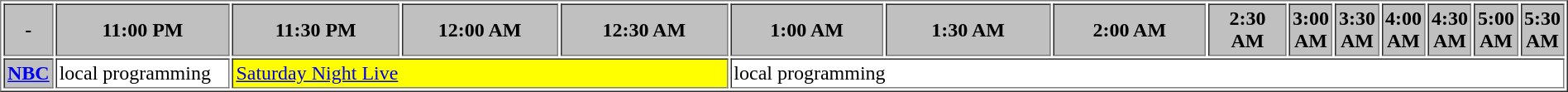<table border="1" cellpadding="2">
<tr>
<th bgcolor="#C0C0C0">-</th>
<th width="13%" bgcolor="#C0C0C0">11:00 PM</th>
<th width="14%" bgcolor="#C0C0C0">11:30 PM</th>
<th width="13%" bgcolor="#C0C0C0">12:00 AM</th>
<th width="14%" bgcolor="#C0C0C0">12:30 AM</th>
<th width="13%" bgcolor="#C0C0C0">1:00 AM</th>
<th width="14%" bgcolor="#C0C0C0">1:30 AM</th>
<th width="13%" bgcolor="#C0C0C0">2:00 AM</th>
<th width="14%" bgcolor="#C0C0C0">2:30 AM</th>
<th width="13%" bgcolor="#C0C0C0">3:00 AM</th>
<th width="14%" bgcolor="#C0C0C0">3:30 AM</th>
<th width="13%" bgcolor="#C0C0C0">4:00 AM</th>
<th width="14%" bgcolor="#C0C0C0">4:30 AM</th>
<th width="13%" bgcolor="#C0C0C0">5:00 AM</th>
<th width="14%" bgcolor="#C0C0C0">5:30 AM</th>
</tr>
<tr>
<th bgcolor="#C0C0C0"><a href='#'>NBC</a></th>
<td bgcolor="white">local programming</td>
<td bgcolor="yellow" colspan="3"><a href='#'>Saturday Night Live</a></td>
<td bgcolor="white" colspan="10">local programming</td>
</tr>
</table>
